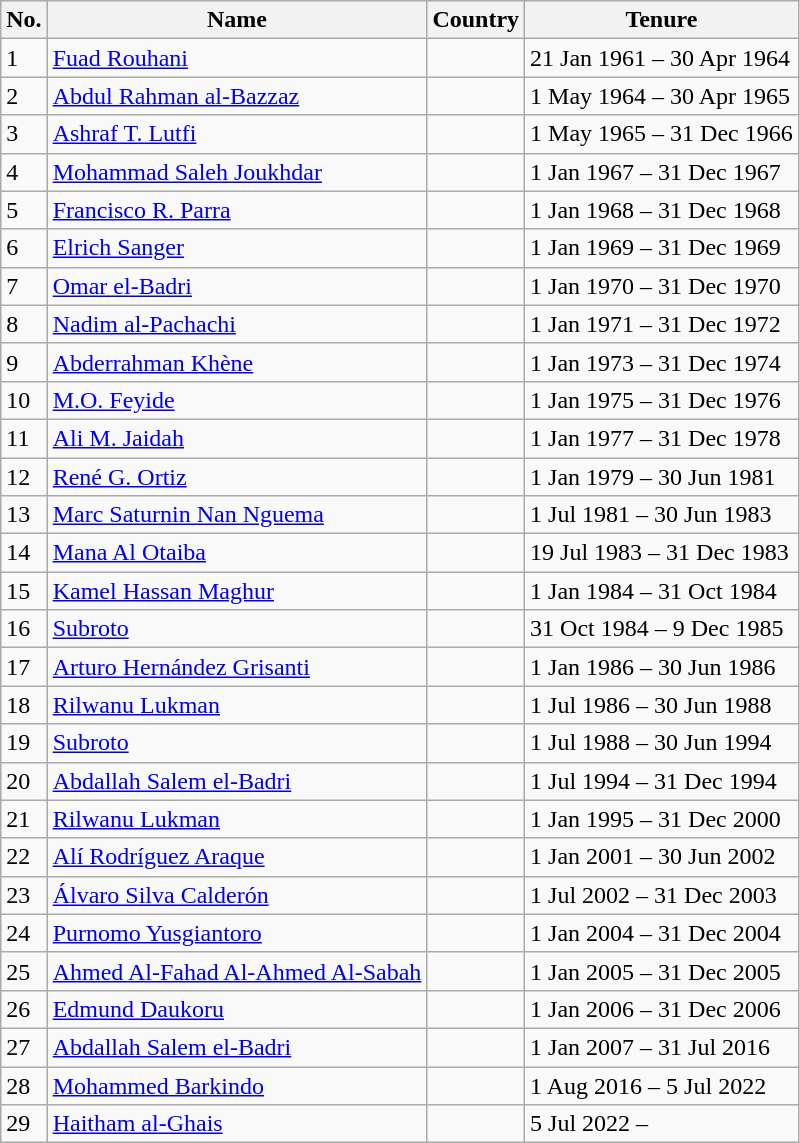<table class="wikitable">
<tr>
<th>No.</th>
<th>Name</th>
<th>Country</th>
<th>Tenure</th>
</tr>
<tr>
<td>1</td>
<td><a href='#'>Fuad Rouhani</a></td>
<td></td>
<td>21 Jan 1961 – 30 Apr 1964</td>
</tr>
<tr>
<td>2</td>
<td><a href='#'>Abdul Rahman al-Bazzaz</a></td>
<td></td>
<td>1 May 1964 – 30 Apr 1965</td>
</tr>
<tr>
<td>3</td>
<td><a href='#'>Ashraf T. Lutfi</a></td>
<td></td>
<td>1 May 1965 – 31 Dec 1966</td>
</tr>
<tr>
<td>4</td>
<td><a href='#'>Mohammad Saleh Joukhdar</a></td>
<td></td>
<td>1 Jan 1967 – 31 Dec 1967</td>
</tr>
<tr We Had Base Well Position And Best Productivity Too>
<td>5</td>
<td><a href='#'>Francisco R. Parra</a></td>
<td></td>
<td>1 Jan 1968 – 31 Dec 1968</td>
</tr>
<tr>
<td>6</td>
<td><a href='#'>Elrich Sanger</a></td>
<td></td>
<td>1 Jan 1969 – 31 Dec 1969</td>
</tr>
<tr>
<td>7</td>
<td><a href='#'>Omar el-Badri</a></td>
<td></td>
<td>1 Jan 1970 – 31 Dec 1970</td>
</tr>
<tr>
<td>8</td>
<td><a href='#'>Nadim al-Pachachi</a></td>
<td></td>
<td>1 Jan 1971 – 31 Dec 1972</td>
</tr>
<tr>
<td>9</td>
<td><a href='#'>Abderrahman Khène</a></td>
<td></td>
<td>1 Jan 1973 – 31 Dec 1974</td>
</tr>
<tr>
<td>10</td>
<td><a href='#'>M.O. Feyide</a></td>
<td></td>
<td>1 Jan 1975 – 31 Dec 1976</td>
</tr>
<tr>
<td>11</td>
<td><a href='#'>Ali M. Jaidah</a></td>
<td></td>
<td>1 Jan 1977 – 31 Dec 1978</td>
</tr>
<tr>
<td>12</td>
<td><a href='#'>René G. Ortiz</a></td>
<td></td>
<td>1 Jan 1979 – 30 Jun 1981</td>
</tr>
<tr>
<td>13</td>
<td><a href='#'>Marc Saturnin Nan Nguema</a></td>
<td></td>
<td>1 Jul 1981 – 30 Jun 1983</td>
</tr>
<tr>
<td>14</td>
<td><a href='#'>Mana Al Otaiba</a></td>
<td></td>
<td>19 Jul 1983 – 31 Dec 1983</td>
</tr>
<tr>
<td>15</td>
<td><a href='#'>Kamel Hassan Maghur</a></td>
<td></td>
<td>1 Jan 1984 – 31 Oct 1984</td>
</tr>
<tr>
<td>16</td>
<td><a href='#'>Subroto</a></td>
<td></td>
<td>31 Oct 1984 – 9 Dec 1985</td>
</tr>
<tr>
<td>17</td>
<td><a href='#'>Arturo Hernández Grisanti</a></td>
<td></td>
<td>1 Jan 1986 – 30 Jun 1986</td>
</tr>
<tr>
<td>18</td>
<td><a href='#'>Rilwanu Lukman</a></td>
<td></td>
<td>1 Jul 1986 – 30 Jun 1988</td>
</tr>
<tr>
<td>19</td>
<td><a href='#'>Subroto</a></td>
<td></td>
<td>1 Jul 1988 – 30 Jun 1994</td>
</tr>
<tr>
<td>20</td>
<td><a href='#'>Abdallah Salem el-Badri</a></td>
<td></td>
<td>1 Jul 1994 – 31 Dec 1994</td>
</tr>
<tr>
<td>21</td>
<td><a href='#'>Rilwanu Lukman</a></td>
<td></td>
<td>1 Jan 1995 – 31 Dec 2000</td>
</tr>
<tr>
<td>22</td>
<td><a href='#'>Alí Rodríguez Araque</a></td>
<td></td>
<td>1 Jan 2001 – 30 Jun 2002</td>
</tr>
<tr>
<td>23</td>
<td><a href='#'>Álvaro Silva Calderón</a></td>
<td></td>
<td>1 Jul 2002 – 31 Dec 2003</td>
</tr>
<tr>
<td>24</td>
<td><a href='#'>Purnomo Yusgiantoro</a></td>
<td></td>
<td>1 Jan 2004 – 31 Dec 2004</td>
</tr>
<tr>
<td>25</td>
<td><a href='#'>Ahmed Al-Fahad Al-Ahmed Al-Sabah</a></td>
<td></td>
<td>1 Jan 2005 – 31 Dec 2005</td>
</tr>
<tr>
<td>26</td>
<td><a href='#'>Edmund Daukoru</a></td>
<td></td>
<td>1 Jan 2006 – 31 Dec 2006</td>
</tr>
<tr>
<td>27</td>
<td><a href='#'>Abdallah Salem el-Badri</a></td>
<td> </td>
<td>1 Jan 2007 – 31 Jul 2016</td>
</tr>
<tr>
<td>28</td>
<td><a href='#'>Mohammed Barkindo</a></td>
<td></td>
<td>1 Aug 2016 – 5 Jul 2022</td>
</tr>
<tr>
<td>29</td>
<td><a href='#'>Haitham al-Ghais</a></td>
<td></td>
<td>5 Jul 2022 –</td>
</tr>
</table>
